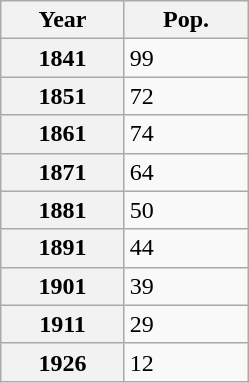<table class="wikitable" style="margin:0; border:1px solid darkgrey;">
<tr>
<th style="width:75px;">Year</th>
<th style="width:75px;">Pop.</th>
</tr>
<tr>
<th>1841</th>
<td>99  </td>
</tr>
<tr>
<th>1851</th>
<td>72  </td>
</tr>
<tr>
<th>1861</th>
<td>74 </td>
</tr>
<tr>
<th>1871</th>
<td>64 </td>
</tr>
<tr>
<th>1881</th>
<td>50 </td>
</tr>
<tr>
<th>1891</th>
<td>44 </td>
</tr>
<tr>
<th>1901</th>
<td>39 </td>
</tr>
<tr>
<th>1911</th>
<td>29 </td>
</tr>
<tr>
<th>1926</th>
<td>12 </td>
</tr>
</table>
